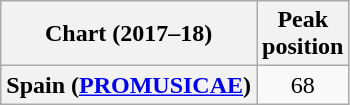<table class="wikitable sortable plainrowheaders" style="text-align:center">
<tr>
<th>Chart (2017–18)</th>
<th>Peak<br>position</th>
</tr>
<tr>
<th scope="row">Spain (<a href='#'>PROMUSICAE</a>)</th>
<td>68</td>
</tr>
</table>
